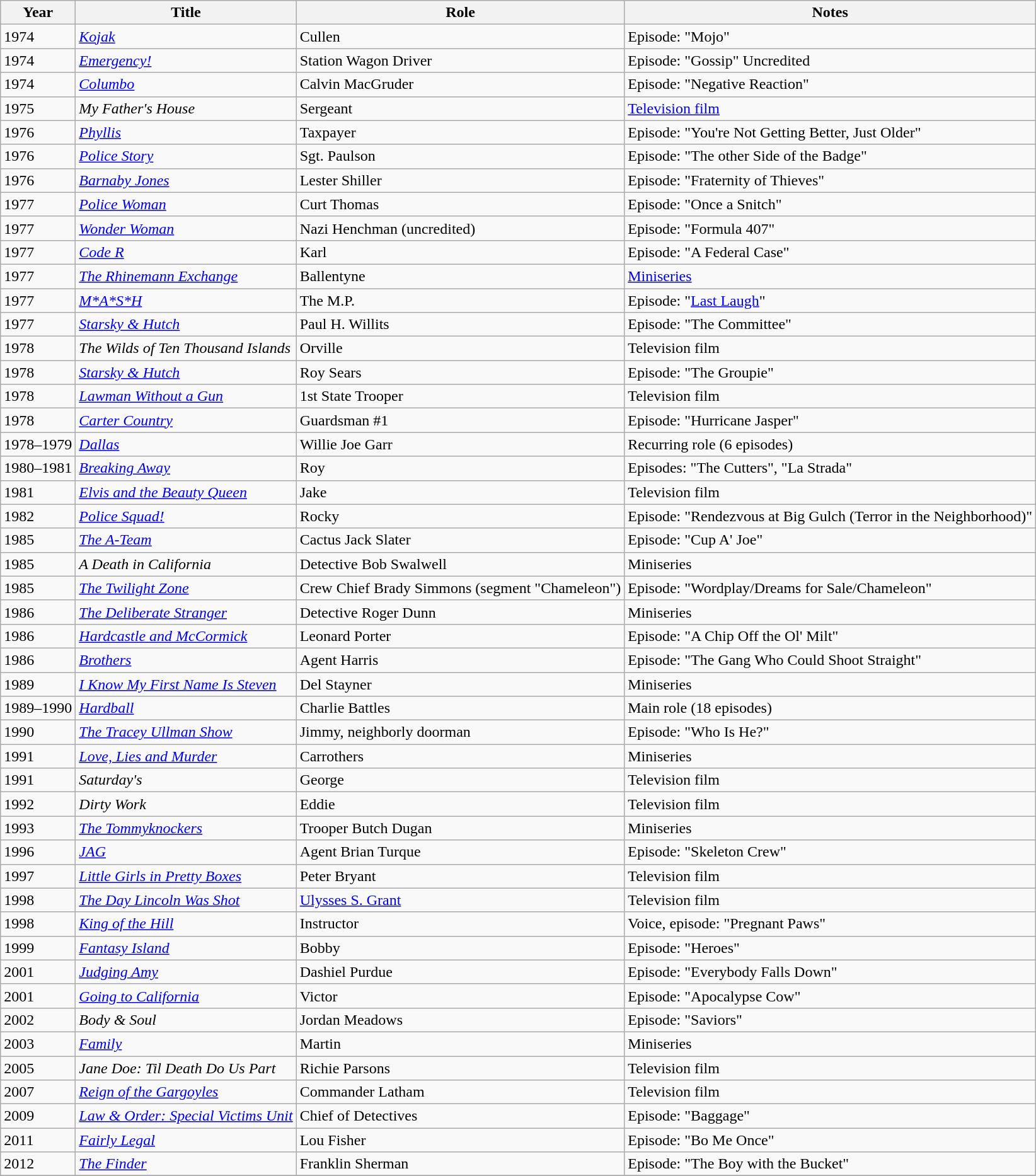<table class="wikitable sortable">
<tr>
<th>Year</th>
<th>Title</th>
<th>Role</th>
<th class="unsortable">Notes</th>
</tr>
<tr>
<td>1974</td>
<td><em><a href='#'>Kojak</a></em></td>
<td>Cullen</td>
<td>Episode: "Mojo"</td>
</tr>
<tr>
<td>1974</td>
<td><em><a href='#'>Emergency!</a></em></td>
<td>Station Wagon Driver</td>
<td>Episode: "Gossip" Uncredited</td>
</tr>
<tr>
<td>1974</td>
<td><em><a href='#'>Columbo</a></em></td>
<td>Calvin MacGruder</td>
<td>Episode: "Negative Reaction"</td>
</tr>
<tr>
<td>1975</td>
<td><em>My Father's House</em></td>
<td>Sergeant</td>
<td><a href='#'>Television film</a></td>
</tr>
<tr>
<td>1976</td>
<td><em><a href='#'>Phyllis</a></em></td>
<td>Taxpayer</td>
<td>Episode: "You're Not Getting Better, Just Older"</td>
</tr>
<tr>
<td>1976</td>
<td><em><a href='#'>Police Story</a></em></td>
<td>Sgt. Paulson</td>
<td>Episode: "The other Side of the Badge"</td>
</tr>
<tr>
<td>1976</td>
<td><em><a href='#'>Barnaby Jones</a></em></td>
<td>Lester Shiller</td>
<td>Episode: "Fraternity of Thieves"</td>
</tr>
<tr>
<td>1977</td>
<td><em><a href='#'>Police Woman</a></em></td>
<td>Curt Thomas</td>
<td>Episode: "Once a Snitch"</td>
</tr>
<tr>
<td>1977</td>
<td><em><a href='#'>Wonder Woman</a></em></td>
<td>Nazi Henchman (uncredited)</td>
<td>Episode: "Formula 407"</td>
</tr>
<tr>
<td>1977</td>
<td><em><a href='#'>Code R</a></em></td>
<td>Karl</td>
<td>Episode: "A Federal Case"</td>
</tr>
<tr>
<td>1977</td>
<td><em><a href='#'>The Rhinemann Exchange</a></em></td>
<td>Ballentyne</td>
<td><a href='#'>Miniseries</a></td>
</tr>
<tr>
<td>1977</td>
<td><em><a href='#'>M*A*S*H</a></em></td>
<td>The M.P.</td>
<td>Episode: "<a href='#'>Last Laugh</a>"</td>
</tr>
<tr>
<td>1977</td>
<td><em><a href='#'>Starsky & Hutch</a></em></td>
<td>Paul H. Willits</td>
<td>Episode: "The Committee"</td>
</tr>
<tr>
<td>1978</td>
<td><em>The Wilds of Ten Thousand Islands</em></td>
<td>Orville</td>
<td>Television film</td>
</tr>
<tr>
<td>1978</td>
<td><em><a href='#'>Starsky & Hutch</a></em></td>
<td>Roy Sears</td>
<td>Episode: "The Groupie"</td>
</tr>
<tr>
<td>1978</td>
<td><em><a href='#'>Lawman Without a Gun</a></em></td>
<td>1st State Trooper</td>
<td>Television film</td>
</tr>
<tr>
<td>1978</td>
<td><em><a href='#'>Carter Country</a></em></td>
<td>Guardsman #1</td>
<td>Episode: "Hurricane Jasper"</td>
</tr>
<tr>
<td>1978–1979</td>
<td><em><a href='#'>Dallas</a></em></td>
<td>Willie Joe Garr</td>
<td>Recurring role (6 episodes)</td>
</tr>
<tr>
<td>1980–1981</td>
<td><em><a href='#'>Breaking Away</a></em></td>
<td>Roy</td>
<td>Episodes: "The Cutters", "La Strada"</td>
</tr>
<tr>
<td>1981</td>
<td><em><a href='#'>Elvis and the Beauty Queen</a></em></td>
<td>Jake</td>
<td>Television film</td>
</tr>
<tr>
<td>1982</td>
<td><em><a href='#'>Police Squad!</a></em></td>
<td>Rocky</td>
<td>Episode: "Rendezvous at Big Gulch (Terror in the Neighborhood)"</td>
</tr>
<tr>
<td>1985</td>
<td><em><a href='#'>The A-Team</a></em></td>
<td>Cactus Jack Slater</td>
<td>Episode: "Cup A' Joe"</td>
</tr>
<tr>
<td>1985</td>
<td><em>A Death in California</em></td>
<td>Detective Bob Swalwell</td>
<td>Miniseries</td>
</tr>
<tr>
<td>1985</td>
<td><em><a href='#'>The Twilight Zone</a></em></td>
<td>Crew Chief Brady Simmons (segment "Chameleon")</td>
<td>Episode: "Wordplay/Dreams for Sale/Chameleon"</td>
</tr>
<tr>
<td>1986</td>
<td><em><a href='#'>The Deliberate Stranger</a></em></td>
<td>Detective Roger Dunn</td>
<td>Miniseries</td>
</tr>
<tr>
<td>1986</td>
<td><em><a href='#'>Hardcastle and McCormick</a></em></td>
<td>Leonard Porter</td>
<td>Episode: "A Chip Off the Ol' Milt"</td>
</tr>
<tr>
<td>1986</td>
<td><em><a href='#'>Brothers</a></em></td>
<td>Agent Harris</td>
<td>Episode: "The Gang Who Could Shoot Straight"</td>
</tr>
<tr>
<td>1989</td>
<td><em><a href='#'>I Know My First Name Is Steven</a></em></td>
<td>Del Stayner</td>
<td>Miniseries</td>
</tr>
<tr>
<td>1989–1990</td>
<td><em><a href='#'>Hardball</a></em></td>
<td>Charlie Battles</td>
<td>Main role (18 episodes)</td>
</tr>
<tr>
<td>1990</td>
<td><em><a href='#'>The Tracey Ullman Show</a></em></td>
<td>Jimmy, neighborly doorman</td>
<td>Episode: "Who Is He?"</td>
</tr>
<tr>
<td>1991</td>
<td><em><a href='#'>Love, Lies and Murder</a></em></td>
<td>Carrothers</td>
<td>Miniseries</td>
</tr>
<tr>
<td>1991</td>
<td><em>Saturday's</em></td>
<td>George</td>
<td>Television film</td>
</tr>
<tr>
<td>1992</td>
<td><em>Dirty Work</em></td>
<td>Eddie</td>
<td>Television film</td>
</tr>
<tr>
<td>1993</td>
<td><em><a href='#'>The Tommyknockers</a></em></td>
<td>Trooper Butch Dugan</td>
<td>Miniseries</td>
</tr>
<tr>
<td>1996</td>
<td><em><a href='#'>JAG</a></em></td>
<td>Agent Brian Turque</td>
<td>Episode: "Skeleton Crew"</td>
</tr>
<tr>
<td>1997</td>
<td><em><a href='#'>Little Girls in Pretty Boxes</a></em></td>
<td>Peter Bryant</td>
<td>Television film</td>
</tr>
<tr>
<td>1998</td>
<td><em><a href='#'>The Day Lincoln Was Shot</a></em></td>
<td><a href='#'>Ulysses S. Grant</a></td>
<td>Television film</td>
</tr>
<tr>
<td>1998</td>
<td><em><a href='#'>King of the Hill</a></em></td>
<td>Instructor</td>
<td>Voice, episode: "Pregnant Paws"</td>
</tr>
<tr>
<td>1999</td>
<td><em><a href='#'>Fantasy Island</a></em></td>
<td>Bobby</td>
<td>Episode: "Heroes"</td>
</tr>
<tr>
<td>2001</td>
<td><em><a href='#'>Judging Amy</a></em></td>
<td>Dashiel Purdue</td>
<td>Episode: "Everybody Falls Down"</td>
</tr>
<tr>
<td>2001</td>
<td><em><a href='#'>Going to California</a></em></td>
<td>Victor</td>
<td>Episode: "Apocalypse Cow"</td>
</tr>
<tr>
<td>2002</td>
<td><em>Body & Soul</em></td>
<td>Jordan Meadows</td>
<td>Episode: "Saviors"</td>
</tr>
<tr>
<td>2003</td>
<td><em><a href='#'>Family</a></em></td>
<td>Martin</td>
<td>Miniseries</td>
</tr>
<tr>
<td>2005</td>
<td><em>Jane Doe: Til Death Do Us Part</em></td>
<td>Richie Parsons</td>
<td>Television film</td>
</tr>
<tr>
<td>2007</td>
<td><em><a href='#'>Reign of the Gargoyles</a></em></td>
<td>Commander Latham</td>
<td>Television film</td>
</tr>
<tr>
<td>2009</td>
<td><em><a href='#'>Law & Order: Special Victims Unit</a></em></td>
<td>Chief of Detectives</td>
<td>Episode: "Baggage"</td>
</tr>
<tr>
<td>2011</td>
<td><em><a href='#'>Fairly Legal</a></em></td>
<td>Lou Fisher</td>
<td>Episode: "Bo Me Once"</td>
</tr>
<tr>
<td>2012</td>
<td><em><a href='#'>The Finder</a></em></td>
<td>Franklin Sherman</td>
<td>Episode: "The Boy with the Bucket"</td>
</tr>
<tr>
</tr>
</table>
